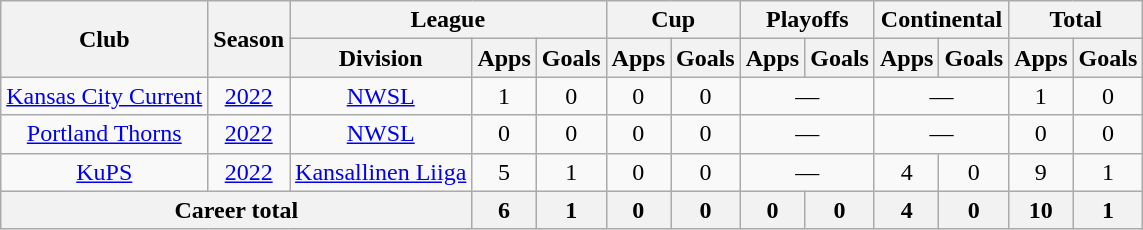<table class="wikitable" style="text-align: center;">
<tr>
<th rowspan="2">Club</th>
<th rowspan="2">Season</th>
<th colspan="3">League</th>
<th colspan="2">Cup</th>
<th colspan="2">Playoffs</th>
<th colspan="2">Continental</th>
<th colspan="2">Total</th>
</tr>
<tr>
<th>Division</th>
<th>Apps</th>
<th>Goals</th>
<th>Apps</th>
<th>Goals</th>
<th>Apps</th>
<th>Goals</th>
<th>Apps</th>
<th>Goals</th>
<th>Apps</th>
<th>Goals</th>
</tr>
<tr>
<td><a href='#'>Kansas City Current</a></td>
<td><a href='#'>2022</a></td>
<td><a href='#'>NWSL</a></td>
<td>1</td>
<td>0</td>
<td>0</td>
<td>0</td>
<td colspan="2">—</td>
<td colspan="2">—</td>
<td>1</td>
<td>0</td>
</tr>
<tr>
<td><a href='#'>Portland Thorns</a></td>
<td><a href='#'>2022</a></td>
<td><a href='#'>NWSL</a></td>
<td>0</td>
<td>0</td>
<td>0</td>
<td>0</td>
<td colspan="2">—</td>
<td colspan="2">—</td>
<td>0</td>
<td>0</td>
</tr>
<tr>
<td><a href='#'>KuPS</a></td>
<td><a href='#'>2022</a></td>
<td><a href='#'>Kansallinen Liiga</a></td>
<td>5</td>
<td>1</td>
<td>0</td>
<td>0</td>
<td colspan="2">—</td>
<td>4</td>
<td>0</td>
<td>9</td>
<td>1</td>
</tr>
<tr>
<th colspan="3">Career total</th>
<th>6</th>
<th>1</th>
<th>0</th>
<th>0</th>
<th>0</th>
<th>0</th>
<th>4</th>
<th>0</th>
<th>10</th>
<th>1</th>
</tr>
</table>
